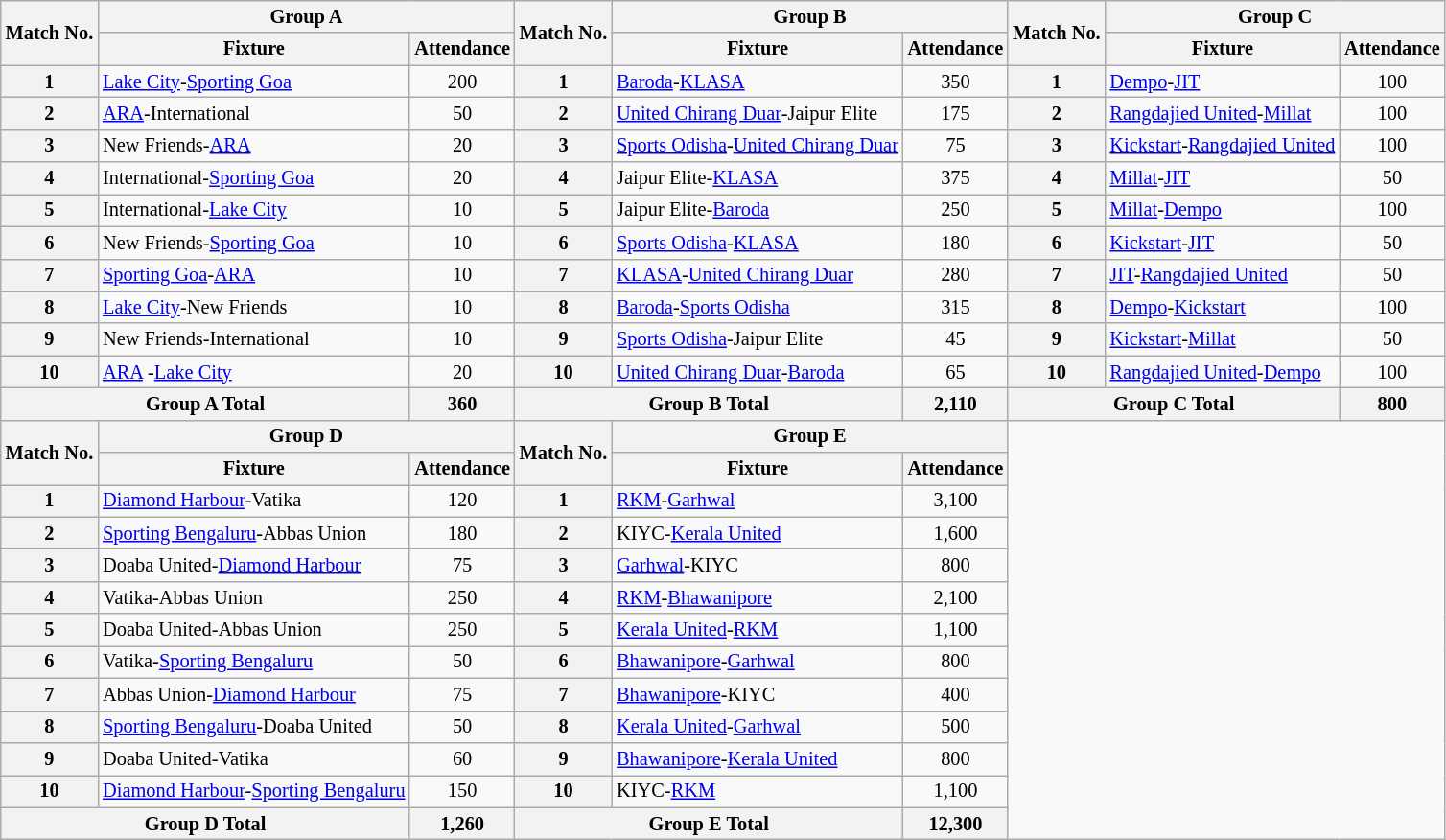<table class="wikitable" style="text-align: left; font-size:85%">
<tr>
<th rowspan="2">Match No.</th>
<th colspan="2">Group A</th>
<th rowspan="2">Match No.</th>
<th colspan="2">Group B</th>
<th rowspan="2">Match No.</th>
<th colspan="2">Group C</th>
</tr>
<tr>
<th>Fixture</th>
<th>Attendance</th>
<th>Fixture</th>
<th>Attendance</th>
<th>Fixture</th>
<th>Attendance</th>
</tr>
<tr>
<th>1</th>
<td align="left"><a href='#'>Lake City</a>-<a href='#'>Sporting Goa</a></td>
<td align="center">200</td>
<th>1</th>
<td align="left"><a href='#'>Baroda</a>-<a href='#'>KLASA</a></td>
<td align="center">350</td>
<th>1</th>
<td align="left"><a href='#'>Dempo</a>-<a href='#'>JIT</a></td>
<td align="center">100</td>
</tr>
<tr>
<th>2</th>
<td align="left"><a href='#'>ARA</a>-International</td>
<td align="center">50</td>
<th>2</th>
<td align="left"><a href='#'>United Chirang Duar</a>-Jaipur Elite</td>
<td align="center">175</td>
<th>2</th>
<td align="left"><a href='#'>Rangdajied United</a>-<a href='#'>Millat</a></td>
<td align="center">100</td>
</tr>
<tr>
<th>3</th>
<td align="left">New Friends-<a href='#'>ARA</a></td>
<td align="center">20</td>
<th>3</th>
<td align="left"><a href='#'>Sports Odisha</a>-<a href='#'>United Chirang Duar</a></td>
<td align="center">75</td>
<th>3</th>
<td align="left"><a href='#'>Kickstart</a>-<a href='#'>Rangdajied United</a></td>
<td align="center">100</td>
</tr>
<tr>
<th>4</th>
<td align="left">International-<a href='#'>Sporting Goa</a></td>
<td align="center">20</td>
<th>4</th>
<td align="left">Jaipur Elite-<a href='#'>KLASA</a></td>
<td align="center">375</td>
<th>4</th>
<td align="left"><a href='#'>Millat</a>-<a href='#'>JIT</a></td>
<td align="center">50</td>
</tr>
<tr>
<th>5</th>
<td align="left">International-<a href='#'>Lake City</a></td>
<td align="center">10</td>
<th>5</th>
<td align="left">Jaipur Elite-<a href='#'>Baroda</a></td>
<td align="center">250</td>
<th>5</th>
<td align="left"><a href='#'>Millat</a>-<a href='#'>Dempo</a></td>
<td align="center">100</td>
</tr>
<tr>
<th>6</th>
<td align="left">New Friends-<a href='#'>Sporting Goa</a></td>
<td align="center">10</td>
<th>6</th>
<td align="left"><a href='#'>Sports Odisha</a>-<a href='#'>KLASA</a></td>
<td align="center">180</td>
<th>6</th>
<td align="left"><a href='#'>Kickstart</a>-<a href='#'>JIT</a></td>
<td align="center">50</td>
</tr>
<tr>
<th>7</th>
<td align="left"><a href='#'>Sporting Goa</a>-<a href='#'>ARA</a></td>
<td align="center">10</td>
<th>7</th>
<td align="left"><a href='#'>KLASA</a>-<a href='#'>United Chirang Duar</a></td>
<td align="center">280</td>
<th>7</th>
<td align="left"><a href='#'>JIT</a>-<a href='#'>Rangdajied United</a></td>
<td align="center">50</td>
</tr>
<tr>
<th>8</th>
<td align="left"><a href='#'>Lake City</a>-New Friends</td>
<td align="center">10</td>
<th>8</th>
<td align="left"><a href='#'>Baroda</a>-<a href='#'>Sports Odisha</a></td>
<td align="center">315</td>
<th>8</th>
<td align="left"><a href='#'>Dempo</a>-<a href='#'>Kickstart</a></td>
<td align="center">100</td>
</tr>
<tr>
<th>9</th>
<td align="left">New Friends-International</td>
<td align="center">10</td>
<th>9</th>
<td align="left"><a href='#'>Sports Odisha</a>-Jaipur Elite</td>
<td align="center">45</td>
<th>9</th>
<td align="left"><a href='#'>Kickstart</a>-<a href='#'>Millat</a></td>
<td align="center">50</td>
</tr>
<tr>
<th>10</th>
<td align="left"><a href='#'>ARA</a> -<a href='#'>Lake City</a></td>
<td align="center">20</td>
<th>10</th>
<td align="left"><a href='#'>United Chirang Duar</a>-<a href='#'>Baroda</a></td>
<td align="center">65</td>
<th>10</th>
<td align="left"><a href='#'>Rangdajied United</a>-<a href='#'>Dempo</a></td>
<td align="center">100</td>
</tr>
<tr>
<th colspan="2">Group A Total</th>
<th align="center">360</th>
<th colspan="2">Group B Total</th>
<th align="center">2,110</th>
<th colspan="2">Group C Total</th>
<th align="center">800</th>
</tr>
<tr>
<th rowspan="2">Match No.</th>
<th colspan="2">Group D</th>
<th rowspan="2">Match No.</th>
<th colspan="2">Group E</th>
</tr>
<tr>
<th>Fixture</th>
<th>Attendance</th>
<th>Fixture</th>
<th>Attendance</th>
</tr>
<tr>
<th>1</th>
<td align="left"><a href='#'>Diamond Harbour</a>-Vatika</td>
<td align="center">120</td>
<th>1</th>
<td align="left"><a href='#'>RKM</a>-<a href='#'>Garhwal</a></td>
<td align="center">3,100</td>
</tr>
<tr>
<th>2</th>
<td align="left"><a href='#'>Sporting Bengaluru</a>-Abbas Union</td>
<td align="center">180</td>
<th>2</th>
<td align="left">KIYC-<a href='#'>Kerala United</a></td>
<td align="center">1,600</td>
</tr>
<tr>
<th>3</th>
<td align="left">Doaba United-<a href='#'>Diamond Harbour</a></td>
<td align="center">75</td>
<th>3</th>
<td align="left"><a href='#'>Garhwal</a>-KIYC</td>
<td align="center">800</td>
</tr>
<tr>
<th>4</th>
<td align="left">Vatika-Abbas Union</td>
<td align="center">250</td>
<th>4</th>
<td align="left"><a href='#'>RKM</a>-<a href='#'>Bhawanipore</a></td>
<td align="center">2,100</td>
</tr>
<tr>
<th>5</th>
<td align="left">Doaba United-Abbas Union</td>
<td align="center">250</td>
<th>5</th>
<td align="left"><a href='#'>Kerala United</a>-<a href='#'>RKM</a></td>
<td align="center">1,100</td>
</tr>
<tr>
<th>6</th>
<td align="left">Vatika-<a href='#'>Sporting Bengaluru</a></td>
<td align="center">50</td>
<th>6</th>
<td align="left"><a href='#'>Bhawanipore</a>-<a href='#'>Garhwal</a></td>
<td align="center">800</td>
</tr>
<tr>
<th>7</th>
<td align="left">Abbas Union-<a href='#'>Diamond Harbour</a></td>
<td align="center">75</td>
<th>7</th>
<td align="left"><a href='#'>Bhawanipore</a>-KIYC</td>
<td align="center">400</td>
</tr>
<tr>
<th>8</th>
<td align="left"><a href='#'>Sporting Bengaluru</a>-Doaba United</td>
<td align="center">50</td>
<th>8</th>
<td align="left"><a href='#'>Kerala United</a>-<a href='#'>Garhwal</a></td>
<td align="center">500</td>
</tr>
<tr>
<th>9</th>
<td align="left">Doaba United-Vatika</td>
<td align="center">60</td>
<th>9</th>
<td align="left"><a href='#'>Bhawanipore</a>-<a href='#'>Kerala United</a></td>
<td align="center">800</td>
</tr>
<tr>
<th>10</th>
<td align="left"><a href='#'>Diamond Harbour</a>-<a href='#'>Sporting Bengaluru</a></td>
<td align="center">150</td>
<th>10</th>
<td align="left">KIYC-<a href='#'>RKM</a></td>
<td align="center">1,100</td>
</tr>
<tr>
<th colspan="2">Group D Total</th>
<th align="center">1,260</th>
<th colspan="2">Group E Total</th>
<th align="center">12,300</th>
</tr>
</table>
